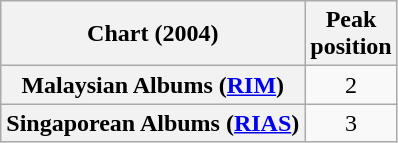<table class="wikitable plainrowheaders sortable">
<tr>
<th>Chart (2004)</th>
<th>Peak<br>position</th>
</tr>
<tr>
<th scope="row">Malaysian Albums (<a href='#'>RIM</a>)</th>
<td align="center">2</td>
</tr>
<tr>
<th scope="row">Singaporean Albums (<a href='#'>RIAS</a>)</th>
<td align="center">3</td>
</tr>
</table>
